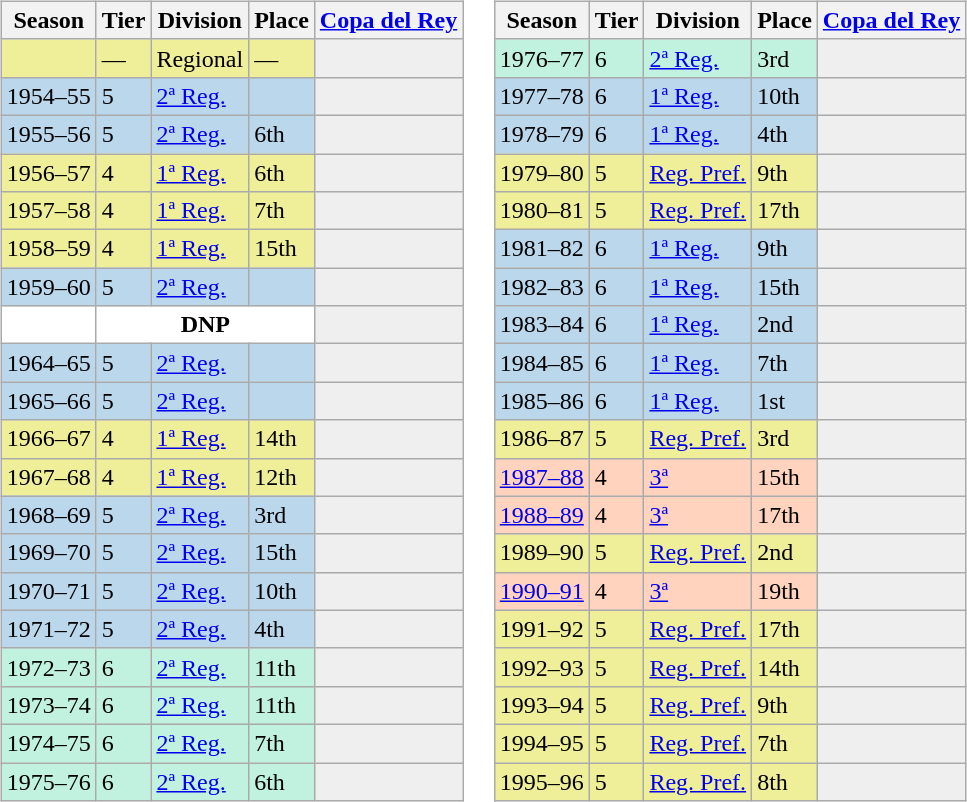<table>
<tr>
<td valign="top" width=0%><br><table class="wikitable">
<tr style="background:#f0f6fa;">
<th>Season</th>
<th>Tier</th>
<th>Division</th>
<th>Place</th>
<th><a href='#'>Copa del Rey</a></th>
</tr>
<tr>
<td style="background:#EFEF99;"></td>
<td style="background:#EFEF99;">—</td>
<td style="background:#EFEF99;">Regional</td>
<td style="background:#EFEF99;">—</td>
<th style="background:#efefef;"></th>
</tr>
<tr>
<td style="background:#BBD7EC;">1954–55</td>
<td style="background:#BBD7EC;">5</td>
<td style="background:#BBD7EC;"><a href='#'>2ª Reg.</a></td>
<td style="background:#BBD7EC;"></td>
<th style="background:#efefef;"></th>
</tr>
<tr>
<td style="background:#BBD7EC;">1955–56</td>
<td style="background:#BBD7EC;">5</td>
<td style="background:#BBD7EC;"><a href='#'>2ª Reg.</a></td>
<td style="background:#BBD7EC;">6th</td>
<th style="background:#efefef;"></th>
</tr>
<tr>
<td style="background:#EFEF99;">1956–57</td>
<td style="background:#EFEF99;">4</td>
<td style="background:#EFEF99;"><a href='#'>1ª Reg.</a></td>
<td style="background:#EFEF99;">6th</td>
<th style="background:#efefef;"></th>
</tr>
<tr>
<td style="background:#EFEF99;">1957–58</td>
<td style="background:#EFEF99;">4</td>
<td style="background:#EFEF99;"><a href='#'>1ª Reg.</a></td>
<td style="background:#EFEF99;">7th</td>
<th style="background:#efefef;"></th>
</tr>
<tr>
<td style="background:#EFEF99;">1958–59</td>
<td style="background:#EFEF99;">4</td>
<td style="background:#EFEF99;"><a href='#'>1ª Reg.</a></td>
<td style="background:#EFEF99;">15th</td>
<th style="background:#efefef;"></th>
</tr>
<tr>
<td style="background:#BBD7EC;">1959–60</td>
<td style="background:#BBD7EC;">5</td>
<td style="background:#BBD7EC;"><a href='#'>2ª Reg.</a></td>
<td style="background:#BBD7EC;"></td>
<th style="background:#efefef;"></th>
</tr>
<tr>
<td style="background:#FFFFFF;"></td>
<th style="background:#FFFFFF;" colspan="3">DNP</th>
<th style="background:#efefef;"></th>
</tr>
<tr>
<td style="background:#BBD7EC;">1964–65</td>
<td style="background:#BBD7EC;">5</td>
<td style="background:#BBD7EC;"><a href='#'>2ª Reg.</a></td>
<td style="background:#BBD7EC;"></td>
<th style="background:#efefef;"></th>
</tr>
<tr>
<td style="background:#BBD7EC;">1965–66</td>
<td style="background:#BBD7EC;">5</td>
<td style="background:#BBD7EC;"><a href='#'>2ª Reg.</a></td>
<td style="background:#BBD7EC;"></td>
<th style="background:#efefef;"></th>
</tr>
<tr>
<td style="background:#EFEF99;">1966–67</td>
<td style="background:#EFEF99;">4</td>
<td style="background:#EFEF99;"><a href='#'>1ª Reg.</a></td>
<td style="background:#EFEF99;">14th</td>
<th style="background:#efefef;"></th>
</tr>
<tr>
<td style="background:#EFEF99;">1967–68</td>
<td style="background:#EFEF99;">4</td>
<td style="background:#EFEF99;"><a href='#'>1ª Reg.</a></td>
<td style="background:#EFEF99;">12th</td>
<th style="background:#efefef;"></th>
</tr>
<tr>
<td style="background:#BBD7EC;">1968–69</td>
<td style="background:#BBD7EC;">5</td>
<td style="background:#BBD7EC;"><a href='#'>2ª Reg.</a></td>
<td style="background:#BBD7EC;">3rd</td>
<th style="background:#efefef;"></th>
</tr>
<tr>
<td style="background:#BBD7EC;">1969–70</td>
<td style="background:#BBD7EC;">5</td>
<td style="background:#BBD7EC;"><a href='#'>2ª Reg.</a></td>
<td style="background:#BBD7EC;">15th</td>
<th style="background:#efefef;"></th>
</tr>
<tr>
<td style="background:#BBD7EC;">1970–71</td>
<td style="background:#BBD7EC;">5</td>
<td style="background:#BBD7EC;"><a href='#'>2ª Reg.</a></td>
<td style="background:#BBD7EC;">10th</td>
<th style="background:#efefef;"></th>
</tr>
<tr>
<td style="background:#BBD7EC;">1971–72</td>
<td style="background:#BBD7EC;">5</td>
<td style="background:#BBD7EC;"><a href='#'>2ª Reg.</a></td>
<td style="background:#BBD7EC;">4th</td>
<th style="background:#efefef;"></th>
</tr>
<tr>
<td style="background:#C0F2DF;">1972–73</td>
<td style="background:#C0F2DF;">6</td>
<td style="background:#C0F2DF;"><a href='#'>2ª Reg.</a></td>
<td style="background:#C0F2DF;">11th</td>
<th style="background:#efefef;"></th>
</tr>
<tr>
<td style="background:#C0F2DF;">1973–74</td>
<td style="background:#C0F2DF;">6</td>
<td style="background:#C0F2DF;"><a href='#'>2ª Reg.</a></td>
<td style="background:#C0F2DF;">11th</td>
<th style="background:#efefef;"></th>
</tr>
<tr>
<td style="background:#C0F2DF;">1974–75</td>
<td style="background:#C0F2DF;">6</td>
<td style="background:#C0F2DF;"><a href='#'>2ª Reg.</a></td>
<td style="background:#C0F2DF;">7th</td>
<th style="background:#efefef;"></th>
</tr>
<tr>
<td style="background:#C0F2DF;">1975–76</td>
<td style="background:#C0F2DF;">6</td>
<td style="background:#C0F2DF;"><a href='#'>2ª Reg.</a></td>
<td style="background:#C0F2DF;">6th</td>
<th style="background:#efefef;"></th>
</tr>
</table>
</td>
<td valign="top" width=0%><br><table class="wikitable">
<tr style="background:#f0f6fa;">
<th>Season</th>
<th>Tier</th>
<th>Division</th>
<th>Place</th>
<th><a href='#'>Copa del Rey</a></th>
</tr>
<tr>
<td style="background:#C0F2DF;">1976–77</td>
<td style="background:#C0F2DF;">6</td>
<td style="background:#C0F2DF;"><a href='#'>2ª Reg.</a></td>
<td style="background:#C0F2DF;">3rd</td>
<th style="background:#efefef;"></th>
</tr>
<tr>
<td style="background:#BBD7EC;">1977–78</td>
<td style="background:#BBD7EC;">6</td>
<td style="background:#BBD7EC;"><a href='#'>1ª Reg.</a></td>
<td style="background:#BBD7EC;">10th</td>
<th style="background:#efefef;"></th>
</tr>
<tr>
<td style="background:#BBD7EC;">1978–79</td>
<td style="background:#BBD7EC;">6</td>
<td style="background:#BBD7EC;"><a href='#'>1ª Reg.</a></td>
<td style="background:#BBD7EC;">4th</td>
<th style="background:#efefef;"></th>
</tr>
<tr>
<td style="background:#EFEF99;">1979–80</td>
<td style="background:#EFEF99;">5</td>
<td style="background:#EFEF99;"><a href='#'>Reg. Pref.</a></td>
<td style="background:#EFEF99;">9th</td>
<th style="background:#efefef;"></th>
</tr>
<tr>
<td style="background:#EFEF99;">1980–81</td>
<td style="background:#EFEF99;">5</td>
<td style="background:#EFEF99;"><a href='#'>Reg. Pref.</a></td>
<td style="background:#EFEF99;">17th</td>
<th style="background:#efefef;"></th>
</tr>
<tr>
<td style="background:#BBD7EC;">1981–82</td>
<td style="background:#BBD7EC;">6</td>
<td style="background:#BBD7EC;"><a href='#'>1ª Reg.</a></td>
<td style="background:#BBD7EC;">9th</td>
<th style="background:#efefef;"></th>
</tr>
<tr>
<td style="background:#BBD7EC;">1982–83</td>
<td style="background:#BBD7EC;">6</td>
<td style="background:#BBD7EC;"><a href='#'>1ª Reg.</a></td>
<td style="background:#BBD7EC;">15th</td>
<th style="background:#efefef;"></th>
</tr>
<tr>
<td style="background:#BBD7EC;">1983–84</td>
<td style="background:#BBD7EC;">6</td>
<td style="background:#BBD7EC;"><a href='#'>1ª Reg.</a></td>
<td style="background:#BBD7EC;">2nd</td>
<th style="background:#efefef;"></th>
</tr>
<tr>
<td style="background:#BBD7EC;">1984–85</td>
<td style="background:#BBD7EC;">6</td>
<td style="background:#BBD7EC;"><a href='#'>1ª Reg.</a></td>
<td style="background:#BBD7EC;">7th</td>
<th style="background:#efefef;"></th>
</tr>
<tr>
<td style="background:#BBD7EC;">1985–86</td>
<td style="background:#BBD7EC;">6</td>
<td style="background:#BBD7EC;"><a href='#'>1ª Reg.</a></td>
<td style="background:#BBD7EC;">1st</td>
<th style="background:#efefef;"></th>
</tr>
<tr>
<td style="background:#EFEF99;">1986–87</td>
<td style="background:#EFEF99;">5</td>
<td style="background:#EFEF99;"><a href='#'>Reg. Pref.</a></td>
<td style="background:#EFEF99;">3rd</td>
<th style="background:#efefef;"></th>
</tr>
<tr>
<td style="background:#FFD3BD;"><a href='#'>1987–88</a></td>
<td style="background:#FFD3BD;">4</td>
<td style="background:#FFD3BD;"><a href='#'>3ª</a></td>
<td style="background:#FFD3BD;">15th</td>
<td style="background:#efefef;"></td>
</tr>
<tr>
<td style="background:#FFD3BD;"><a href='#'>1988–89</a></td>
<td style="background:#FFD3BD;">4</td>
<td style="background:#FFD3BD;"><a href='#'>3ª</a></td>
<td style="background:#FFD3BD;">17th</td>
<td style="background:#efefef;"></td>
</tr>
<tr>
<td style="background:#EFEF99;">1989–90</td>
<td style="background:#EFEF99;">5</td>
<td style="background:#EFEF99;"><a href='#'>Reg. Pref.</a></td>
<td style="background:#EFEF99;">2nd</td>
<th style="background:#efefef;"></th>
</tr>
<tr>
<td style="background:#FFD3BD;"><a href='#'>1990–91</a></td>
<td style="background:#FFD3BD;">4</td>
<td style="background:#FFD3BD;"><a href='#'>3ª</a></td>
<td style="background:#FFD3BD;">19th</td>
<th style="background:#efefef;"></th>
</tr>
<tr>
<td style="background:#EFEF99;">1991–92</td>
<td style="background:#EFEF99;">5</td>
<td style="background:#EFEF99;"><a href='#'>Reg. Pref.</a></td>
<td style="background:#EFEF99;">17th</td>
<th style="background:#efefef;"></th>
</tr>
<tr>
<td style="background:#EFEF99;">1992–93</td>
<td style="background:#EFEF99;">5</td>
<td style="background:#EFEF99;"><a href='#'>Reg. Pref.</a></td>
<td style="background:#EFEF99;">14th</td>
<th style="background:#efefef;"></th>
</tr>
<tr>
<td style="background:#EFEF99;">1993–94</td>
<td style="background:#EFEF99;">5</td>
<td style="background:#EFEF99;"><a href='#'>Reg. Pref.</a></td>
<td style="background:#EFEF99;">9th</td>
<th style="background:#efefef;"></th>
</tr>
<tr>
<td style="background:#EFEF99;">1994–95</td>
<td style="background:#EFEF99;">5</td>
<td style="background:#EFEF99;"><a href='#'>Reg. Pref.</a></td>
<td style="background:#EFEF99;">7th</td>
<th style="background:#efefef;"></th>
</tr>
<tr>
<td style="background:#EFEF99;">1995–96</td>
<td style="background:#EFEF99;">5</td>
<td style="background:#EFEF99;"><a href='#'>Reg. Pref.</a></td>
<td style="background:#EFEF99;">8th</td>
<th style="background:#efefef;"></th>
</tr>
</table>
</td>
</tr>
</table>
